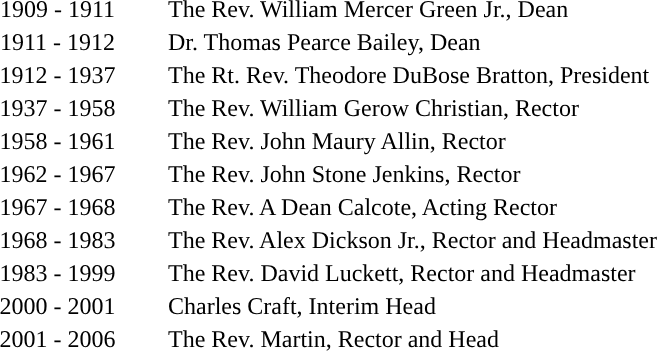<table>
<tr>
<td style="text-align:center;">1909 - 1911</td>
<td style="padding-left: 2em;">The Rev. William Mercer Green Jr., Dean</td>
</tr>
<tr>
<td style="text-align:center;">1911 - 1912</td>
<td style="padding-left: 2em;">Dr. Thomas Pearce Bailey, Dean</td>
</tr>
<tr>
<td style="text-align:center;">1912 - 1937</td>
<td style="padding-left: 2em;">The Rt. Rev. Theodore DuBose Bratton, President</td>
</tr>
<tr>
<td style="text-align:center;">1937 - 1958</td>
<td style="padding-left: 2em;">The Rev. William Gerow Christian, Rector</td>
</tr>
<tr>
<td style="text-align:center;">1958 - 1961</td>
<td style="padding-left: 2em;">The Rev. John Maury Allin, Rector</td>
</tr>
<tr>
<td style="text-align:center;">1962 - 1967</td>
<td style="padding-left: 2em;">The Rev. John Stone Jenkins, Rector</td>
</tr>
<tr>
<td style="text-align:center;">1967 - 1968</td>
<td style="padding-left: 2em;">The Rev. A Dean Calcote, Acting Rector</td>
</tr>
<tr>
<td style="text-align:center;">1968 - 1983</td>
<td style="padding-left: 2em;">The Rev. Alex Dickson Jr., Rector and Headmaster</td>
</tr>
<tr>
<td style="text-align:center;">1983 - 1999</td>
<td style="padding-left: 2em;">The Rev. David Luckett, Rector and Headmaster</td>
</tr>
<tr>
<td style="text-align:center;">2000 - 2001</td>
<td style="padding-left: 2em;">Charles Craft, Interim Head</td>
</tr>
<tr>
<td style="text-align:center;">2001 - 2006</td>
<td style="padding-left: 2em;">The Rev. Martin, Rector and Head</td>
</tr>
</table>
